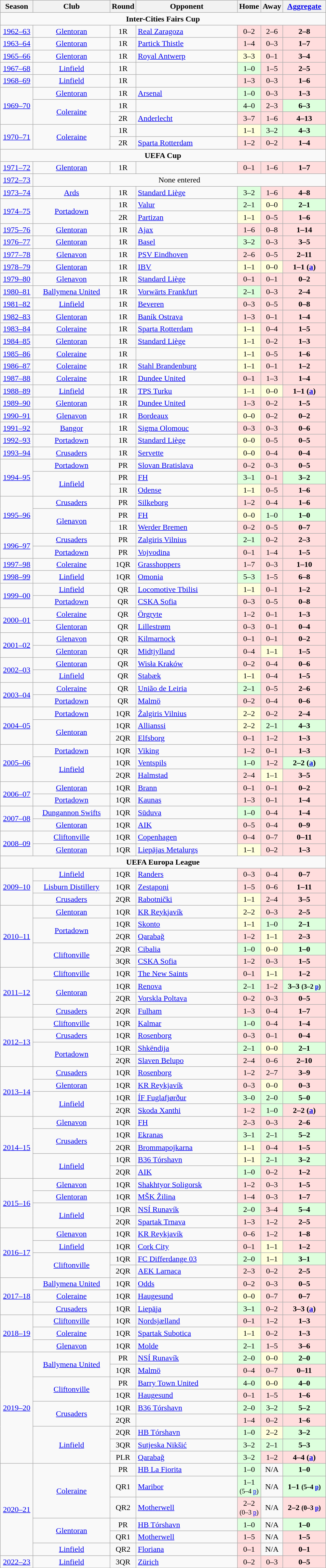<table class="wikitable" style="font-size:100%; text-align: center;">
<tr>
<th width="60">Season</th>
<th width="150">Club</th>
<th width="30">Round</th>
<th width="200">Opponent</th>
<th width="30">Home</th>
<th width="30">Away</th>
<th width="80"><a href='#'>Aggregate</a></th>
</tr>
<tr>
<td colspan="7" align="center"><strong>Inter-Cities Fairs Cup</strong></td>
</tr>
<tr>
<td rowspan=1><a href='#'>1962–63</a></td>
<td rowspan=1><a href='#'>Glentoran</a></td>
<td>1R</td>
<td align="left"> <a href='#'>Real Zaragoza</a></td>
<td bgcolor="#ffdddd">0–2</td>
<td bgcolor="#ffdddd">2–6</td>
<td bgcolor="#ffdddd"><strong>2–8</strong></td>
</tr>
<tr>
<td rowspan=1><a href='#'>1963–64</a></td>
<td rowspan=1><a href='#'>Glentoran</a></td>
<td>1R</td>
<td align="left"> <a href='#'>Partick Thistle</a></td>
<td bgcolor="#ffdddd">1–4</td>
<td bgcolor="#ffdddd">0–3</td>
<td bgcolor="#ffdddd"><strong>1–7</strong></td>
</tr>
<tr>
<td rowspan=1><a href='#'>1965–66</a></td>
<td rowspan=1><a href='#'>Glentoran</a></td>
<td>1R</td>
<td align="left"> <a href='#'>Royal Antwerp</a></td>
<td bgcolor="#ffffdd">3–3</td>
<td bgcolor="#ffdddd">0–1</td>
<td bgcolor="#ffdddd"><strong>3–4</strong></td>
</tr>
<tr>
<td rowspan=1><a href='#'>1967–68</a></td>
<td rowspan=1><a href='#'>Linfield</a></td>
<td>1R</td>
<td align="left"></td>
<td bgcolor="#ddffdd">1–0</td>
<td bgcolor="#ffdddd">1–5</td>
<td bgcolor="#ffdddd"><strong>2–5</strong></td>
</tr>
<tr>
<td rowspan=1><a href='#'>1968–69</a></td>
<td rowspan=1><a href='#'>Linfield</a></td>
<td>1R</td>
<td align="left"></td>
<td bgcolor="#ffdddd">1–3</td>
<td bgcolor="#ffdddd">0–3</td>
<td bgcolor="#ffdddd"><strong>1–6</strong></td>
</tr>
<tr>
<td rowspan=3><a href='#'>1969–70</a></td>
<td rowspan=1><a href='#'>Glentoran</a></td>
<td>1R</td>
<td align="left"> <a href='#'>Arsenal</a></td>
<td bgcolor="#ddffdd">1–0</td>
<td bgcolor="#ffdddd">0–3</td>
<td bgcolor="#ffdddd"><strong>1–3</strong></td>
</tr>
<tr>
<td rowspan=2><a href='#'>Coleraine</a></td>
<td>1R</td>
<td align="left"></td>
<td bgcolor="#ddffdd">4–0</td>
<td bgcolor="#ffdddd">2–3</td>
<td bgcolor="#ddffdd"><strong>6–3</strong></td>
</tr>
<tr>
<td>2R</td>
<td align="left"> <a href='#'>Anderlecht</a></td>
<td bgcolor="#ffdddd">3–7</td>
<td bgcolor="#ffdddd">1–6</td>
<td bgcolor="#ffdddd"><strong>4–13</strong></td>
</tr>
<tr>
<td rowspan=2><a href='#'>1970–71</a></td>
<td rowspan=2><a href='#'>Coleraine</a></td>
<td>1R</td>
<td align="left"></td>
<td bgcolor="#ffffdd">1–1</td>
<td bgcolor="#ddffdd">3–2</td>
<td bgcolor="#ddffdd"><strong>4–3</strong></td>
</tr>
<tr>
<td>2R</td>
<td align="left"> <a href='#'>Sparta Rotterdam</a></td>
<td bgcolor="#ffdddd">1–2</td>
<td bgcolor="#ffdddd">0–2</td>
<td bgcolor="#ffdddd"><strong>1–4</strong></td>
</tr>
<tr>
<td colspan="7" align="center"><strong>UEFA Cup</strong></td>
</tr>
<tr>
<td rowspan=1><a href='#'>1971–72</a></td>
<td rowspan=1><a href='#'>Glentoran</a></td>
<td>1R</td>
<td align="left"></td>
<td bgcolor="#ffdddd">0–1</td>
<td bgcolor="#ffdddd">1–6</td>
<td bgcolor="#ffdddd"><strong>1–7</strong></td>
</tr>
<tr>
<td rowspan=1><a href='#'>1972–73</a></td>
<td colspan=6>None entered</td>
</tr>
<tr>
<td rowspan=1><a href='#'>1973–74</a></td>
<td rowspan=1><a href='#'>Ards</a></td>
<td>1R</td>
<td align="left"> <a href='#'>Standard Liège</a></td>
<td bgcolor="#ddffdd">3–2</td>
<td bgcolor="#ffdddd">1–6</td>
<td bgcolor="#ffdddd"><strong>4–8</strong></td>
</tr>
<tr>
<td rowspan=2><a href='#'>1974–75</a></td>
<td rowspan=2><a href='#'>Portadown</a></td>
<td>1R</td>
<td align="left"> <a href='#'>Valur</a></td>
<td bgcolor="#ddffdd">2–1</td>
<td bgcolor="#ffffdd">0–0</td>
<td bgcolor="#ddffdd"><strong>2–1</strong></td>
</tr>
<tr>
<td>2R</td>
<td align="left"> <a href='#'>Partizan</a></td>
<td bgcolor="#ffffdd">1–1</td>
<td bgcolor="#ffdddd">0–5</td>
<td bgcolor="#ffdddd"><strong>1–6</strong></td>
</tr>
<tr>
<td rowspan=1><a href='#'>1975–76</a></td>
<td rowspan=1><a href='#'>Glentoran</a></td>
<td>1R</td>
<td align="left"> <a href='#'>Ajax</a></td>
<td bgcolor="#ffdddd">1–6</td>
<td bgcolor="#ffdddd">0–8</td>
<td bgcolor="#ffdddd"><strong>1–14</strong></td>
</tr>
<tr>
<td rowspan=1><a href='#'>1976–77</a></td>
<td rowspan=1><a href='#'>Glentoran</a></td>
<td>1R</td>
<td align="left"> <a href='#'>Basel</a></td>
<td bgcolor="#ddffdd">3–2</td>
<td bgcolor="#ffdddd">0–3</td>
<td bgcolor="#ffdddd"><strong>3–5</strong></td>
</tr>
<tr>
<td rowspan=1><a href='#'>1977–78</a></td>
<td rowspan=1><a href='#'>Glenavon</a></td>
<td>1R</td>
<td align="left"> <a href='#'>PSV Eindhoven</a></td>
<td bgcolor="#ffdddd">2–6</td>
<td bgcolor="#ffdddd">0–5</td>
<td bgcolor="#ffdddd"><strong>2–11</strong></td>
</tr>
<tr>
<td rowspan=1><a href='#'>1978–79</a></td>
<td rowspan=1><a href='#'>Glentoran</a></td>
<td>1R</td>
<td align="left"> <a href='#'>IBV</a></td>
<td bgcolor="#ffffdd">1–1</td>
<td bgcolor="#ffffdd">0–0</td>
<td bgcolor="#ffdddd"><strong>1–1 (<a href='#'>a</a>)</strong></td>
</tr>
<tr>
<td rowspan=1><a href='#'>1979–80</a></td>
<td rowspan=1><a href='#'>Glenavon</a></td>
<td>1R</td>
<td align="left"> <a href='#'>Standard Liège</a></td>
<td bgcolor="#ffdddd">0–1</td>
<td bgcolor="#ffdddd">0–1</td>
<td bgcolor="#ffdddd"><strong>0–2</strong></td>
</tr>
<tr>
<td rowspan=1><a href='#'>1980–81</a></td>
<td rowspan=1><a href='#'>Ballymena United</a></td>
<td>1R</td>
<td align="left"> <a href='#'>Vorwärts Frankfurt</a></td>
<td bgcolor="#ddffdd">2–1</td>
<td bgcolor="#ffdddd">0–3</td>
<td bgcolor="#ffdddd"><strong>2–4</strong></td>
</tr>
<tr>
<td rowspan=1><a href='#'>1981–82</a></td>
<td rowspan=1><a href='#'>Linfield</a></td>
<td>1R</td>
<td align="left"> <a href='#'>Beveren</a></td>
<td bgcolor="#ffdddd">0–3</td>
<td bgcolor="#ffdddd">0–5</td>
<td bgcolor="#ffdddd"><strong>0–8</strong></td>
</tr>
<tr>
<td rowspan=1><a href='#'>1982–83</a></td>
<td rowspan=1><a href='#'>Glentoran</a></td>
<td>1R</td>
<td align="left"> <a href='#'>Baník Ostrava</a></td>
<td bgcolor="#ffdddd">1–3</td>
<td bgcolor="#ffdddd">0–1</td>
<td bgcolor="#ffdddd"><strong>1–4</strong></td>
</tr>
<tr>
<td rowspan=1><a href='#'>1983–84</a></td>
<td rowspan=1><a href='#'>Coleraine</a></td>
<td>1R</td>
<td align="left"> <a href='#'>Sparta Rotterdam</a></td>
<td bgcolor="#ffffdd">1–1</td>
<td bgcolor="#ffdddd">0–4</td>
<td bgcolor="#ffdddd"><strong>1–5</strong></td>
</tr>
<tr>
<td rowspan=1><a href='#'>1984–85</a></td>
<td rowspan=1><a href='#'>Glentoran</a></td>
<td>1R</td>
<td align="left"> <a href='#'>Standard Liège</a></td>
<td bgcolor="#ffffdd">1–1</td>
<td bgcolor="#ffdddd">0–2</td>
<td bgcolor="#ffdddd"><strong>1–3</strong></td>
</tr>
<tr>
<td rowspan=1><a href='#'>1985–86</a></td>
<td rowspan=1><a href='#'>Coleraine</a></td>
<td>1R</td>
<td align="left"></td>
<td bgcolor="#ffffdd">1–1</td>
<td bgcolor="#ffdddd">0–5</td>
<td bgcolor="#ffdddd"><strong>1–6</strong></td>
</tr>
<tr>
<td rowspan=1><a href='#'>1986–87</a></td>
<td rowspan=1><a href='#'>Coleraine</a></td>
<td>1R</td>
<td align="left"> <a href='#'>Stahl Brandenburg</a></td>
<td bgcolor="#ffffdd">1–1</td>
<td bgcolor="#ffdddd">0–1</td>
<td bgcolor="#ffdddd"><strong>1–2</strong></td>
</tr>
<tr>
<td rowspan=1><a href='#'>1987–88</a></td>
<td rowspan=1><a href='#'>Coleraine</a></td>
<td>1R</td>
<td align="left"> <a href='#'>Dundee United</a></td>
<td bgcolor="#ffdddd">0–1</td>
<td bgcolor="#ffdddd">1–3</td>
<td bgcolor="#ffdddd"><strong>1–4</strong></td>
</tr>
<tr>
<td rowspan=1><a href='#'>1988–89</a></td>
<td rowspan=1><a href='#'>Linfield</a></td>
<td>1R</td>
<td align="left"> <a href='#'>TPS Turku</a></td>
<td bgcolor="#ffffdd">1–1</td>
<td bgcolor="#ffffdd">0–0</td>
<td bgcolor="#ffdddd"><strong>1–1 (<a href='#'>a</a>)</strong></td>
</tr>
<tr>
<td rowspan=1><a href='#'>1989–90</a></td>
<td rowspan=1><a href='#'>Glentoran</a></td>
<td>1R</td>
<td align="left"> <a href='#'>Dundee United</a></td>
<td bgcolor="#ffdddd">1–3</td>
<td bgcolor="#ffdddd">0–2</td>
<td bgcolor="#ffdddd"><strong>1–5</strong></td>
</tr>
<tr>
<td rowspan=1><a href='#'>1990–91</a></td>
<td rowspan=1><a href='#'>Glenavon</a></td>
<td>1R</td>
<td align="left"> <a href='#'>Bordeaux</a></td>
<td bgcolor="#ffffdd">0–0</td>
<td bgcolor="#ffdddd">0–2</td>
<td bgcolor="#ffdddd"><strong>0–2</strong></td>
</tr>
<tr>
<td rowspan=1><a href='#'>1991–92</a></td>
<td rowspan=1><a href='#'>Bangor</a></td>
<td>1R</td>
<td align="left"> <a href='#'>Sigma Olomouc</a></td>
<td bgcolor="#ffdddd">0–3</td>
<td bgcolor="#ffdddd">0–3</td>
<td bgcolor="#ffdddd"><strong>0–6</strong></td>
</tr>
<tr>
<td rowspan=1><a href='#'>1992–93</a></td>
<td rowspan=1><a href='#'>Portadown</a></td>
<td>1R</td>
<td align="left"> <a href='#'>Standard Liège</a></td>
<td bgcolor="#ffffdd">0–0</td>
<td bgcolor="#ffdddd">0–5</td>
<td bgcolor="#ffdddd"><strong>0–5</strong></td>
</tr>
<tr>
<td rowspan=1><a href='#'>1993–94</a></td>
<td rowspan=1><a href='#'>Crusaders</a></td>
<td>1R</td>
<td align="left"> <a href='#'>Servette</a></td>
<td bgcolor="#ffffdd">0–0</td>
<td bgcolor="#ffdddd">0–4</td>
<td bgcolor="#ffdddd"><strong>0–4</strong></td>
</tr>
<tr>
<td rowspan=3><a href='#'>1994–95</a></td>
<td rowspan=1><a href='#'>Portadown</a></td>
<td>PR</td>
<td align="left"> <a href='#'>Slovan Bratislava</a></td>
<td bgcolor="#ffdddd">0–2</td>
<td bgcolor="#ffdddd">0–3</td>
<td bgcolor="#ffdddd"><strong>0–5</strong></td>
</tr>
<tr>
<td rowspan=2><a href='#'>Linfield</a></td>
<td>PR</td>
<td align="left"> <a href='#'>FH</a></td>
<td bgcolor="#ddffdd">3–1</td>
<td bgcolor="#ffdddd">0–1</td>
<td bgcolor="#ddffdd"><strong>3–2</strong></td>
</tr>
<tr>
<td>1R</td>
<td align="left"> <a href='#'>Odense</a></td>
<td bgcolor="#ffffdd">1–1</td>
<td bgcolor="#ffdddd">0–5</td>
<td bgcolor="#ffdddd"><strong>1–6</strong></td>
</tr>
<tr>
<td rowspan=3><a href='#'>1995–96</a></td>
<td rowspan=1><a href='#'>Crusaders</a></td>
<td>PR</td>
<td align="left"> <a href='#'>Silkeborg</a></td>
<td bgcolor="#ffdddd">1–2</td>
<td bgcolor="#ffdddd">0–4</td>
<td bgcolor="#ffdddd"><strong>1–6</strong></td>
</tr>
<tr>
<td rowspan=2><a href='#'>Glenavon</a></td>
<td>PR</td>
<td align="left"> <a href='#'>FH</a></td>
<td bgcolor="#ffffdd">0–0</td>
<td bgcolor="#ddffdd">1–0</td>
<td bgcolor="#ddffdd"><strong>1–0</strong></td>
</tr>
<tr>
<td>1R</td>
<td align="left"> <a href='#'>Werder Bremen</a></td>
<td bgcolor="#ffdddd">0–2</td>
<td bgcolor="#ffdddd">0–5</td>
<td bgcolor="#ffdddd"><strong>0–7</strong></td>
</tr>
<tr>
<td rowspan=2><a href='#'>1996–97</a></td>
<td rowspan=1><a href='#'>Crusaders</a></td>
<td>PR</td>
<td align="left"> <a href='#'>Zalgiris Vilnius</a></td>
<td bgcolor="#ddffdd">2–1</td>
<td bgcolor="#ffdddd">0–2</td>
<td bgcolor="#ffdddd"><strong>2–3</strong></td>
</tr>
<tr>
<td rowspan=1><a href='#'>Portadown</a></td>
<td>PR</td>
<td align="left"> <a href='#'>Vojvodina</a></td>
<td bgcolor="#ffdddd">0–1</td>
<td bgcolor="#ffdddd">1–4</td>
<td bgcolor="#ffdddd"><strong>1–5</strong></td>
</tr>
<tr>
<td rowspan=1><a href='#'>1997–98</a></td>
<td rowspan=1><a href='#'>Coleraine</a></td>
<td>1QR</td>
<td align="left"> <a href='#'>Grasshoppers</a></td>
<td bgcolor="#ffdddd">1–7</td>
<td bgcolor="#ffdddd">0–3</td>
<td bgcolor="#ffdddd"><strong>1–10</strong></td>
</tr>
<tr>
<td rowspan=1><a href='#'>1998–99</a></td>
<td rowspan=1><a href='#'>Linfield</a></td>
<td>1QR</td>
<td align="left"> <a href='#'>Omonia</a></td>
<td bgcolor="#ddffdd">5–3</td>
<td bgcolor="#ffdddd">1–5</td>
<td bgcolor="#ffdddd"><strong>6–8</strong></td>
</tr>
<tr>
<td rowspan=2><a href='#'>1999–00</a></td>
<td rowspan=1><a href='#'>Linfield</a></td>
<td>QR</td>
<td align="left"> <a href='#'>Locomotive Tbilisi</a></td>
<td bgcolor="#ffffdd">1–1</td>
<td bgcolor="#ffdddd">0–1</td>
<td bgcolor="#ffdddd"><strong>1–2</strong></td>
</tr>
<tr>
<td rowspan=1><a href='#'>Portadown</a></td>
<td>QR</td>
<td align="left"> <a href='#'>CSKA Sofia</a></td>
<td bgcolor="#ffdddd">0–3</td>
<td bgcolor="#ffdddd">0–5</td>
<td bgcolor="#ffdddd"><strong>0–8</strong></td>
</tr>
<tr>
<td rowspan=2><a href='#'>2000–01</a></td>
<td rowspan=1><a href='#'>Coleraine</a></td>
<td>QR</td>
<td align="left"> <a href='#'>Örgryte</a></td>
<td bgcolor="#ffdddd">1–2</td>
<td bgcolor="#ffdddd">0–1</td>
<td bgcolor="#ffdddd"><strong>1–3</strong></td>
</tr>
<tr>
<td rowspan=1><a href='#'>Glentoran</a></td>
<td>QR</td>
<td align="left"> <a href='#'>Lillestrøm</a></td>
<td bgcolor="#ffdddd">0–3</td>
<td bgcolor="#ffdddd">0–1</td>
<td bgcolor="#ffdddd"><strong>0–4</strong></td>
</tr>
<tr>
<td rowspan=2><a href='#'>2001–02</a></td>
<td rowspan=1><a href='#'>Glenavon</a></td>
<td>QR</td>
<td align="left"> <a href='#'>Kilmarnock</a></td>
<td bgcolor="#ffdddd">0–1</td>
<td bgcolor="#ffdddd">0–1</td>
<td bgcolor="#ffdddd"><strong>0–2</strong></td>
</tr>
<tr>
<td rowspan=1><a href='#'>Glentoran</a></td>
<td>QR</td>
<td align="left"> <a href='#'>Midtjylland</a></td>
<td bgcolor="#ffdddd">0–4</td>
<td bgcolor="#ffffdd">1–1</td>
<td bgcolor="#ffdddd"><strong>1–5</strong></td>
</tr>
<tr>
<td rowspan=2><a href='#'>2002–03</a></td>
<td rowspan=1><a href='#'>Glentoran</a></td>
<td>QR</td>
<td align="left"> <a href='#'>Wisła Kraków</a></td>
<td bgcolor="#ffdddd">0–2</td>
<td bgcolor="#ffdddd">0–4</td>
<td bgcolor="#ffdddd"><strong>0–6</strong></td>
</tr>
<tr>
<td rowspan=1><a href='#'>Linfield</a></td>
<td>QR</td>
<td align="left"> <a href='#'>Stabæk</a></td>
<td bgcolor="#ffffdd">1–1</td>
<td bgcolor="#ffdddd">0–4</td>
<td bgcolor="#ffdddd"><strong>1–5</strong></td>
</tr>
<tr>
<td rowspan=2><a href='#'>2003–04</a></td>
<td rowspan=1><a href='#'>Coleraine</a></td>
<td>QR</td>
<td align="left"> <a href='#'>União de Leiria</a></td>
<td bgcolor="#ddffdd">2–1</td>
<td bgcolor="#ffdddd">0–5</td>
<td bgcolor="#ffdddd"><strong>2–6</strong></td>
</tr>
<tr>
<td rowspan=1><a href='#'>Portadown</a></td>
<td>QR</td>
<td align="left"> <a href='#'>Malmö</a></td>
<td bgcolor="#ffdddd">0–2</td>
<td bgcolor="#ffdddd">0–4</td>
<td bgcolor="#ffdddd"><strong>0–6</strong></td>
</tr>
<tr>
<td rowspan=3><a href='#'>2004–05</a></td>
<td rowspan=1><a href='#'>Portadown</a></td>
<td>1QR</td>
<td align="left"> <a href='#'>Žalgiris Vilnius</a></td>
<td bgcolor="#ffffdd">2–2</td>
<td bgcolor="#ffdddd">0–2</td>
<td bgcolor="#ffdddd"><strong>2–4</strong></td>
</tr>
<tr>
<td rowspan=2><a href='#'>Glentoran</a></td>
<td>1QR</td>
<td align="left"> <a href='#'>Allianssi</a></td>
<td bgcolor="#ffffdd">2–2</td>
<td bgcolor="#ddffdd">2–1</td>
<td bgcolor="#ddffdd"><strong>4–3</strong></td>
</tr>
<tr>
<td>2QR</td>
<td align="left"> <a href='#'>Elfsborg</a></td>
<td bgcolor="#ffdddd">0–1</td>
<td bgcolor="#ffdddd">1–2</td>
<td bgcolor="#ffdddd"><strong>1–3</strong></td>
</tr>
<tr>
<td rowspan=3><a href='#'>2005–06</a></td>
<td rowspan=1><a href='#'>Portadown</a></td>
<td>1QR</td>
<td align="left"> <a href='#'>Viking</a></td>
<td bgcolor="#ffdddd">1–2</td>
<td bgcolor="#ffdddd">0–1</td>
<td bgcolor="#ffdddd"><strong>1–3</strong></td>
</tr>
<tr>
<td rowspan=2><a href='#'>Linfield</a></td>
<td>1QR</td>
<td align="left"> <a href='#'>Ventspils</a></td>
<td bgcolor="#ddffdd">1–0</td>
<td bgcolor="#ffdddd">1–2</td>
<td bgcolor="#ddffdd"><strong>2–2 (<a href='#'>a</a>)</strong></td>
</tr>
<tr>
<td>2QR</td>
<td align="left"> <a href='#'>Halmstad</a></td>
<td bgcolor="#ffdddd">2–4</td>
<td bgcolor="#ffffdd">1–1</td>
<td bgcolor="#ffdddd"><strong>3–5</strong></td>
</tr>
<tr>
<td rowspan=2><a href='#'>2006–07</a></td>
<td rowspan=1><a href='#'>Glentoran</a></td>
<td>1QR</td>
<td align="left"> <a href='#'>Brann</a></td>
<td bgcolor="#ffdddd">0–1</td>
<td bgcolor="#ffdddd">0–1</td>
<td bgcolor="#ffdddd"><strong>0–2</strong></td>
</tr>
<tr>
<td rowspan=1><a href='#'>Portadown</a></td>
<td>1QR</td>
<td align="left"> <a href='#'>Kaunas</a></td>
<td bgcolor="#ffdddd">1–3</td>
<td bgcolor="#ffdddd">0–1</td>
<td bgcolor="#ffdddd"><strong>1–4</strong></td>
</tr>
<tr>
<td rowspan=2><a href='#'>2007–08</a></td>
<td rowspan=1><a href='#'>Dungannon Swifts</a></td>
<td>1QR</td>
<td align="left"> <a href='#'>Sūduva</a></td>
<td bgcolor="#ddffdd">1–0</td>
<td bgcolor="#ffdddd">0–4</td>
<td bgcolor="#ffdddd"><strong>1–4</strong></td>
</tr>
<tr>
<td rowspan=1><a href='#'>Glentoran</a></td>
<td>1QR</td>
<td align="left"> <a href='#'>AIK</a></td>
<td bgcolor="#ffdddd">0–5</td>
<td bgcolor="#ffdddd">0–4</td>
<td bgcolor="#ffdddd"><strong>0–9</strong></td>
</tr>
<tr>
<td rowspan=2><a href='#'>2008–09</a></td>
<td rowspan=1><a href='#'>Cliftonville</a></td>
<td>1QR</td>
<td align="left"> <a href='#'>Copenhagen</a></td>
<td bgcolor="#ffdddd">0–4</td>
<td bgcolor="#ffdddd">0–7</td>
<td bgcolor="#ffdddd"><strong>0–11</strong></td>
</tr>
<tr>
<td rowspan=1><a href='#'>Glentoran</a></td>
<td>1QR</td>
<td align="left"> <a href='#'>Liepājas Metalurgs</a></td>
<td bgcolor="#ffffdd">1–1</td>
<td bgcolor="#ffdddd">0–2</td>
<td bgcolor="#ffdddd"><strong>1–3</strong></td>
</tr>
<tr>
<td colspan="7" align="center"><strong>UEFA Europa League</strong></td>
</tr>
<tr>
<td rowspan=3><a href='#'>2009–10</a></td>
<td rowspan=1><a href='#'>Linfield</a></td>
<td>1QR</td>
<td align="left"> <a href='#'>Randers</a></td>
<td bgcolor="#ffdddd">0–3</td>
<td bgcolor="#ffdddd">0–4</td>
<td bgcolor="#ffdddd"><strong>0–7</strong></td>
</tr>
<tr>
<td rowspan=1><a href='#'>Lisburn Distillery</a></td>
<td>1QR</td>
<td align="left"> <a href='#'>Zestaponi</a></td>
<td bgcolor="#ffdddd">1–5</td>
<td bgcolor="#ffdddd">0–6</td>
<td bgcolor="#ffdddd"><strong>1–11</strong></td>
</tr>
<tr>
<td rowspan=1><a href='#'>Crusaders</a></td>
<td>2QR</td>
<td align="left"> <a href='#'>Rabotnički</a></td>
<td bgcolor="#ffffdd">1–1</td>
<td bgcolor="#ffdddd">2–4</td>
<td bgcolor="#ffdddd"><strong>3–5</strong></td>
</tr>
<tr>
<td rowspan=5><a href='#'>2010–11</a></td>
<td rowspan=1><a href='#'>Glentoran</a></td>
<td>1QR</td>
<td align="left"> <a href='#'>KR Reykjavík</a></td>
<td bgcolor="#ffffdd">2–2</td>
<td bgcolor="#ffdddd">0–3</td>
<td bgcolor="#ffdddd"><strong>2–5</strong></td>
</tr>
<tr>
<td rowspan=2><a href='#'>Portadown</a></td>
<td>1QR</td>
<td align="left"> <a href='#'>Skonto</a></td>
<td bgcolor="#ffffdd">1–1</td>
<td bgcolor="#ddffdd">1–0</td>
<td bgcolor="#ddffdd"><strong>2–1</strong></td>
</tr>
<tr>
<td>2QR</td>
<td align="left"> <a href='#'>Qarabağ</a></td>
<td bgcolor="#ffdddd">1–2</td>
<td bgcolor="#ffffdd">1–1</td>
<td bgcolor="#ffdddd"><strong>2–3</strong></td>
</tr>
<tr>
<td rowspan=2><a href='#'>Cliftonville</a></td>
<td>2QR</td>
<td align="left"> <a href='#'>Cibalia</a></td>
<td bgcolor="#ddffdd">1–0</td>
<td bgcolor="#ffffdd">0–0</td>
<td bgcolor="#ddffdd"><strong>1–0</strong></td>
</tr>
<tr>
<td>3QR</td>
<td align="left"> <a href='#'>CSKA Sofia</a></td>
<td bgcolor="#ffdddd">1–2</td>
<td bgcolor="#ffdddd">0–3</td>
<td bgcolor="#ffdddd"><strong>1–5</strong></td>
</tr>
<tr>
<td rowspan=4><a href='#'>2011–12</a></td>
<td rowspan=1><a href='#'>Cliftonville</a></td>
<td>1QR</td>
<td align="left"> <a href='#'>The New Saints</a></td>
<td bgcolor="#ffdddd">0–1</td>
<td bgcolor="#ffffdd">1–1</td>
<td bgcolor="#ffdddd"><strong>1–2</strong></td>
</tr>
<tr>
<td rowspan=2><a href='#'>Glentoran</a></td>
<td>1QR</td>
<td align="left"> <a href='#'>Renova</a></td>
<td bgcolor="#ddffdd">2–1</td>
<td bgcolor="#ffdddd">1–2</td>
<td bgcolor="#ddffdd"><strong>3–3 <small>(3–2 <a href='#'>p</a>)</small></strong></td>
</tr>
<tr>
<td>2QR</td>
<td align="left"> <a href='#'>Vorskla Poltava</a></td>
<td bgcolor="#ffdddd">0–2</td>
<td bgcolor="#ffdddd">0–3</td>
<td bgcolor="#ffdddd"><strong>0–5</strong></td>
</tr>
<tr>
<td rowspan=1><a href='#'>Crusaders</a></td>
<td>2QR</td>
<td align="left"> <a href='#'>Fulham</a></td>
<td bgcolor="#ffdddd">1–3</td>
<td bgcolor="#ffdddd">0–4</td>
<td bgcolor="#ffdddd"><strong>1–7</strong></td>
</tr>
<tr>
<td rowspan=4><a href='#'>2012–13</a></td>
<td rowspan=1><a href='#'>Cliftonville</a></td>
<td>1QR</td>
<td align="left"> <a href='#'>Kalmar</a></td>
<td bgcolor="#ddffdd">1–0</td>
<td bgcolor="#ffdddd">0–4</td>
<td bgcolor="#ffdddd"><strong>1–4</strong></td>
</tr>
<tr>
<td rowspan=1><a href='#'>Crusaders</a></td>
<td>1QR</td>
<td align="left"> <a href='#'>Rosenborg</a></td>
<td bgcolor="#ffdddd">0–3</td>
<td bgcolor="#ffdddd">0–1</td>
<td bgcolor="#ffdddd"><strong>0–4</strong></td>
</tr>
<tr>
<td rowspan=2><a href='#'>Portadown</a></td>
<td>1QR</td>
<td align="left"> <a href='#'>Shkëndija</a></td>
<td bgcolor="#ddffdd">2–1</td>
<td bgcolor="#ffffdd">0–0</td>
<td bgcolor="#ddffdd"><strong>2–1</strong></td>
</tr>
<tr>
<td>2QR</td>
<td align="left"> <a href='#'>Slaven Belupo</a></td>
<td bgcolor="#ffdddd">2–4</td>
<td bgcolor="#ffdddd">0–6</td>
<td bgcolor="#ffdddd"><strong>2–10</strong></td>
</tr>
<tr>
<td rowspan=4><a href='#'>2013–14</a></td>
<td rowspan=1><a href='#'>Crusaders</a></td>
<td>1QR</td>
<td align="left"> <a href='#'>Rosenborg</a></td>
<td bgcolor="#ffdddd">1–2</td>
<td bgcolor="#ffdddd">2–7</td>
<td bgcolor="#ffdddd"><strong>3–9</strong></td>
</tr>
<tr>
<td rowspan=1><a href='#'>Glentoran</a></td>
<td>1QR</td>
<td align="left"> <a href='#'>KR Reykjavík</a></td>
<td bgcolor="#ffdddd">0–3</td>
<td bgcolor="#ffffdd">0–0</td>
<td bgcolor="#ffdddd"><strong>0–3</strong></td>
</tr>
<tr>
<td rowspan=2><a href='#'>Linfield</a></td>
<td>1QR</td>
<td align="left"> <a href='#'>ÍF Fuglafjørður</a></td>
<td bgcolor="#ddffdd">3–0</td>
<td bgcolor="#ddffdd">2–0</td>
<td bgcolor="#ddffdd"><strong>5–0</strong></td>
</tr>
<tr>
<td>2QR</td>
<td align="left"> <a href='#'>Skoda Xanthi</a></td>
<td bgcolor="#ffdddd">1–2</td>
<td bgcolor="#ddffdd">1–0</td>
<td bgcolor="#ffdddd"><strong>2–2 (<a href='#'>a</a>)</strong></td>
</tr>
<tr>
<td rowspan=5><a href='#'>2014–15</a></td>
<td rowspan=1><a href='#'>Glenavon</a></td>
<td>1QR</td>
<td align="left"> <a href='#'>FH</a></td>
<td bgcolor="#ffdddd">2–3</td>
<td bgcolor="#ffdddd">0–3</td>
<td bgcolor="#ffdddd"><strong>2–6</strong></td>
</tr>
<tr>
<td rowspan=2><a href='#'>Crusaders</a></td>
<td>1QR</td>
<td align="left"> <a href='#'>Ekranas</a></td>
<td bgcolor="#ddffdd">3–1</td>
<td bgcolor="#ddffdd">2–1</td>
<td bgcolor="#ddffdd"><strong>5–2</strong></td>
</tr>
<tr>
<td>2QR</td>
<td align="left"> <a href='#'>Brommapojkarna</a></td>
<td bgcolor="#ffffdd">1–1</td>
<td bgcolor="#ffdddd">0–4</td>
<td bgcolor="#ffdddd"><strong>1–5</strong></td>
</tr>
<tr>
<td rowspan=2><a href='#'>Linfield</a></td>
<td>1QR</td>
<td align="left"> <a href='#'>B36 Tórshavn</a></td>
<td bgcolor="#ffffdd">1–1</td>
<td bgcolor="#ddffdd">2–1</td>
<td bgcolor="#ddffdd"><strong>3–2</strong></td>
</tr>
<tr>
<td>2QR</td>
<td align="left"> <a href='#'>AIK</a></td>
<td bgcolor="#ddffdd">1–0</td>
<td bgcolor="#ffdddd">0–2</td>
<td bgcolor="#ffdddd"><strong>1–2</strong></td>
</tr>
<tr>
<td rowspan=4><a href='#'>2015–16</a></td>
<td rowspan=1><a href='#'>Glenavon</a></td>
<td>1QR</td>
<td align="left"> <a href='#'>Shakhtyor Soligorsk</a></td>
<td bgcolor="#ffdddd">1–2</td>
<td bgcolor="#ffdddd">0–3</td>
<td bgcolor="#ffdddd"><strong>1–5</strong></td>
</tr>
<tr>
<td rowspan=1><a href='#'>Glentoran</a></td>
<td>1QR</td>
<td align="left"> <a href='#'>MŠK Žilina</a></td>
<td bgcolor="#ffdddd">1–4</td>
<td bgcolor="#ffdddd">0–3</td>
<td bgcolor="#ffdddd"><strong>1–7</strong></td>
</tr>
<tr>
<td rowspan=2><a href='#'>Linfield</a></td>
<td>1QR</td>
<td align="left"> <a href='#'>NSÍ Runavík</a></td>
<td bgcolor="#ddffdd">2–0</td>
<td bgcolor="#ffdddd">3–4</td>
<td bgcolor="#ddffdd"><strong>5–4</strong></td>
</tr>
<tr>
<td>2QR</td>
<td align="left"> <a href='#'>Spartak Trnava</a></td>
<td bgcolor="#ffdddd">1–3</td>
<td bgcolor="#ffdddd">1–2</td>
<td bgcolor="#ffdddd"><strong>2–5</strong></td>
</tr>
<tr>
<td rowspan=4><a href='#'>2016–17</a></td>
<td rowspan=1><a href='#'>Glenavon</a></td>
<td>1QR</td>
<td align="left"> <a href='#'>KR Reykjavík</a></td>
<td bgcolor="#ffdddd">0–6</td>
<td bgcolor="#ffdddd">1–2</td>
<td bgcolor="#ffdddd"><strong>1–8</strong></td>
</tr>
<tr>
<td rowspan=1><a href='#'>Linfield</a></td>
<td>1QR</td>
<td align="left"> <a href='#'>Cork City</a></td>
<td bgcolor="#ffdddd">0–1</td>
<td bgcolor="#ffffdd">1–1</td>
<td bgcolor="#ffdddd"><strong>1–2</strong></td>
</tr>
<tr>
<td rowspan=2><a href='#'>Cliftonville</a></td>
<td>1QR</td>
<td align="left"> <a href='#'>FC Differdange 03</a></td>
<td bgcolor="#ddffdd">2–0</td>
<td bgcolor="#ffffdd">1–1</td>
<td bgcolor="#ddffdd"><strong>3–1</strong></td>
</tr>
<tr>
<td>2QR</td>
<td align="left"> <a href='#'>AEK Larnaca</a></td>
<td bgcolor="#ffdddd">2–3</td>
<td bgcolor="#ffdddd">0–2</td>
<td bgcolor="#ffdddd"><strong>2–5</strong></td>
</tr>
<tr>
<td rowspan=3><a href='#'>2017–18</a></td>
<td rowspan=1><a href='#'>Ballymena United</a></td>
<td>1QR</td>
<td align="left"> <a href='#'>Odds</a></td>
<td bgcolor="#ffdddd">0–2</td>
<td bgcolor="#ffdddd">0–3</td>
<td bgcolor="#ffdddd"><strong>0–5</strong></td>
</tr>
<tr>
<td rowspan=1><a href='#'>Coleraine</a></td>
<td>1QR</td>
<td align="left"> <a href='#'>Haugesund</a></td>
<td bgcolor="#ffffdd">0–0</td>
<td bgcolor="#ffdddd">0–7</td>
<td bgcolor="#ffdddd"><strong>0–7</strong></td>
</tr>
<tr>
<td rowspan=1><a href='#'>Crusaders</a></td>
<td>1QR</td>
<td align="left"> <a href='#'>Liepāja</a></td>
<td bgcolor="#ddffdd">3–1</td>
<td bgcolor="#ffdddd">0–2</td>
<td bgcolor="#ffdddd"><strong>3–3 (<a href='#'>a</a>)</strong></td>
</tr>
<tr>
<td rowspan=3><a href='#'>2018–19</a></td>
<td rowspan=1><a href='#'>Cliftonville</a></td>
<td>1QR</td>
<td align="left"> <a href='#'>Nordsjælland</a></td>
<td bgcolor="#ffdddd">0–1</td>
<td bgcolor="#ffdddd">1–2</td>
<td bgcolor="#ffdddd"><strong>1–3</strong></td>
</tr>
<tr>
<td rowspan=1><a href='#'>Coleraine</a></td>
<td>1QR</td>
<td align="left"> <a href='#'>Spartak Subotica</a></td>
<td bgcolor="#ffffdd">1–1</td>
<td bgcolor="#ffdddd">0–2</td>
<td bgcolor="#ffdddd"><strong>1–3</strong></td>
</tr>
<tr>
<td rowspan=1><a href='#'>Glenavon</a></td>
<td>1QR</td>
<td align="left"> <a href='#'>Molde</a></td>
<td bgcolor="#ddffdd">2–1</td>
<td bgcolor="#ffdddd">1–5</td>
<td bgcolor="#ffdddd"><strong>3–6</strong></td>
</tr>
<tr>
<td rowspan=9><a href='#'>2019–20</a></td>
<td rowspan=2><a href='#'>Ballymena United</a></td>
<td>PR</td>
<td align="left"> <a href='#'>NSÍ Runavík</a></td>
<td bgcolor="#ddffdd">2–0</td>
<td bgcolor="#ffffdd">0–0</td>
<td bgcolor="#ddffdd"><strong>2–0</strong></td>
</tr>
<tr>
<td>1QR</td>
<td align="left"> <a href='#'>Malmö</a></td>
<td bgcolor="#ffdddd">0–4</td>
<td bgcolor="#ffdddd">0–7</td>
<td bgcolor="#ffdddd"><strong>0–11</strong></td>
</tr>
<tr>
<td rowspan=2><a href='#'>Cliftonville</a></td>
<td>PR</td>
<td align="left"> <a href='#'>Barry Town United</a></td>
<td bgcolor="#ddffdd">4–0</td>
<td bgcolor="#ffffdd">0–0</td>
<td bgcolor="#ddffdd"><strong>4–0</strong></td>
</tr>
<tr>
<td>1QR</td>
<td align="left"> <a href='#'>Haugesund</a></td>
<td bgcolor="#ffdddd">0–1</td>
<td bgcolor="#ffdddd">1–5</td>
<td bgcolor="#ffdddd"><strong>1–6</strong></td>
</tr>
<tr>
<td rowspan=2><a href='#'>Crusaders</a></td>
<td>1QR</td>
<td align="left"> <a href='#'>B36 Tórshavn</a></td>
<td bgcolor="#ddffdd">2–0</td>
<td bgcolor="#ddffdd">3–2</td>
<td bgcolor="#ddffdd"><strong>5–2</strong></td>
</tr>
<tr>
<td>2QR</td>
<td align="left"></td>
<td bgcolor="#ffdddd">1–4</td>
<td bgcolor="#ffdddd">0–2</td>
<td bgcolor="#ffdddd"><strong>1–6</strong></td>
</tr>
<tr>
<td rowspan=3><a href='#'>Linfield</a></td>
<td>2QR</td>
<td align="left"> <a href='#'>HB Tórshavn</a></td>
<td bgcolor="#ddffdd">1–0</td>
<td bgcolor="#ffffdd">2–2</td>
<td bgcolor="#ddffdd"><strong>3–2</strong></td>
</tr>
<tr>
<td>3QR</td>
<td align="left"> <a href='#'>Sutjeska Nikšić</a></td>
<td bgcolor="#ddffdd">3–2</td>
<td bgcolor="#ddffdd">2–1</td>
<td bgcolor="#ddffdd"><strong>5–3</strong></td>
</tr>
<tr>
<td>PLR</td>
<td align="left"> <a href='#'>Qarabağ</a></td>
<td bgcolor="#ddffdd">3–2</td>
<td bgcolor="#ffdddd">1–2</td>
<td bgcolor="#ffdddd"><strong>4–4 (<a href='#'>a</a>)</strong></td>
</tr>
<tr>
<td rowspan=6><a href='#'>2020–21</a></td>
<td rowspan=3><a href='#'>Coleraine</a></td>
<td>PR</td>
<td align="left"> <a href='#'>HB La Fiorita</a></td>
<td bgcolor="#ddffdd">1–0</td>
<td bgcolor="">N/A</td>
<td bgcolor="#ddffdd"><strong>1–0</strong></td>
</tr>
<tr>
<td>QR1</td>
<td align="left"> <a href='#'>Maribor</a></td>
<td bgcolor="#ddffdd">1–1 <small>(5–4 <a href='#'>p</a>)</small></td>
<td bgcolor="">N/A</td>
<td bgcolor="#ddffdd"><strong>1–1 <small>(5–4 <a href='#'>p</a>)</small></strong></td>
</tr>
<tr>
<td>QR2</td>
<td align="left"> <a href='#'>Motherwell</a></td>
<td bgcolor="#ffdddd">2–2 <small>(0–3 <a href='#'>p</a>)</small></td>
<td bgcolor="">N/A</td>
<td bgcolor="#ffdddd"><strong>2–2 <small>(0–3 <a href='#'>p</a>)</small></strong></td>
</tr>
<tr>
<td rowspan=2><a href='#'>Glentoran</a></td>
<td>PR</td>
<td align="left"> <a href='#'>HB Tórshavn</a></td>
<td bgcolor="#ddffdd">1–0</td>
<td bgcolor="">N/A</td>
<td bgcolor="#ddffdd"><strong>1–0</strong></td>
</tr>
<tr>
<td>QR1</td>
<td align="left"> <a href='#'>Motherwell</a></td>
<td bgcolor="#ffdddd">1–5</td>
<td bgcolor="">N/A</td>
<td bgcolor="#ffdddd"><strong>1–5</strong></td>
</tr>
<tr>
<td><a href='#'>Linfield</a></td>
<td>QR2</td>
<td align="left"> <a href='#'>Floriana</a></td>
<td bgcolor="#ffdddd">0–1</td>
<td bgcolor="">N/A</td>
<td bgcolor="#ffdddd"><strong>0–1</strong></td>
</tr>
<tr>
<td><a href='#'>2022–23</a></td>
<td><a href='#'>Linfield</a></td>
<td>3QR</td>
<td align="left"> <a href='#'>Zürich</a></td>
<td bgcolor="#ffdddd">0–2</td>
<td bgcolor="#ffdddd">0–3</td>
<td bgcolor="#ffdddd"><strong>0–5</strong></td>
</tr>
</table>
